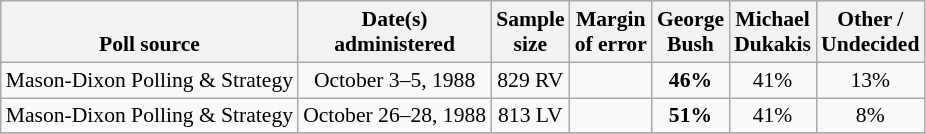<table class="wikitable sortable mw-datatable" style="font-size:90%;text-align:center;line-height:17px">
<tr valign=bottom>
<th>Poll source</th>
<th>Date(s)<br>administered</th>
<th>Sample<br>size</th>
<th>Margin<br>of error</th>
<th class="unsortable">George<br>Bush<br><small></small></th>
<th class="unsortable">Michael<br>Dukakis<br><small></small></th>
<th class="unsortable">Other /<br>Undecided</th>
</tr>
<tr>
<td style="text-align:left;">Mason-Dixon Polling & Strategy</td>
<td data-sort-value="2022-09-07">October 3–5, 1988</td>
<td>829 RV</td>
<td></td>
<td><strong>46%</strong></td>
<td>41%</td>
<td>13%</td>
</tr>
<tr>
<td style="text-align:left;">Mason-Dixon Polling & Strategy</td>
<td data-sort-value="2022-09-07">October 26–28, 1988</td>
<td>813 LV</td>
<td></td>
<td><strong>51%</strong></td>
<td>41%</td>
<td>8%</td>
</tr>
<tr>
</tr>
</table>
